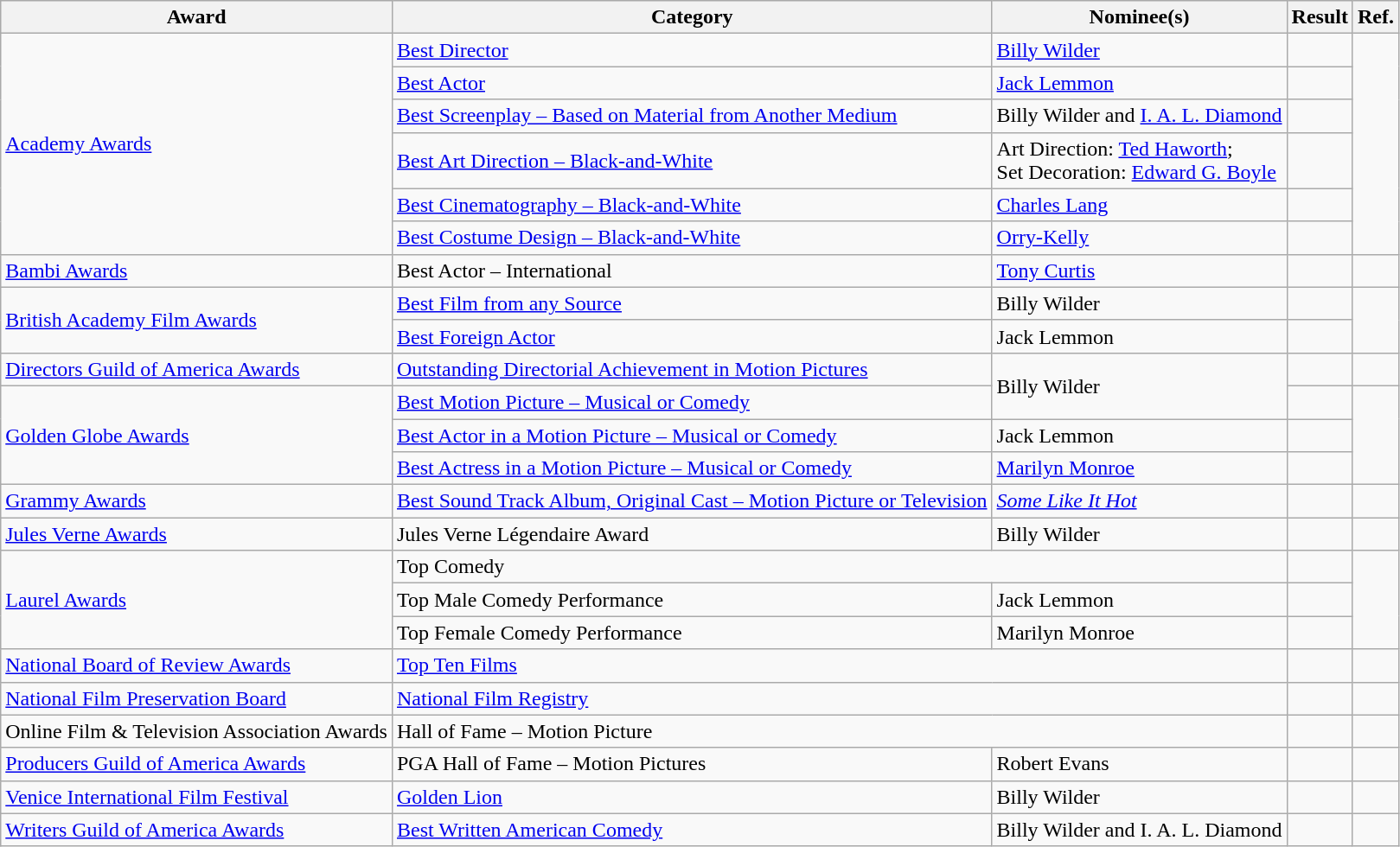<table class="wikitable plainrowheaders">
<tr>
<th>Award</th>
<th>Category</th>
<th>Nominee(s)</th>
<th>Result</th>
<th>Ref.</th>
</tr>
<tr>
<td rowspan="6"><a href='#'>Academy Awards</a></td>
<td><a href='#'>Best Director</a></td>
<td><a href='#'>Billy Wilder</a></td>
<td></td>
<td align="center" rowspan="6"></td>
</tr>
<tr>
<td><a href='#'>Best Actor</a></td>
<td><a href='#'>Jack Lemmon</a></td>
<td></td>
</tr>
<tr>
<td><a href='#'>Best Screenplay – Based on Material from Another Medium</a></td>
<td>Billy Wilder and <a href='#'>I. A. L. Diamond</a></td>
<td></td>
</tr>
<tr>
<td><a href='#'>Best Art Direction – Black-and-White</a></td>
<td>Art Direction: <a href='#'>Ted Haworth</a>; <br> Set Decoration: <a href='#'>Edward G. Boyle</a></td>
<td></td>
</tr>
<tr>
<td><a href='#'>Best Cinematography – Black-and-White</a></td>
<td><a href='#'>Charles Lang</a></td>
<td></td>
</tr>
<tr>
<td><a href='#'>Best Costume Design – Black-and-White</a></td>
<td><a href='#'>Orry-Kelly</a></td>
<td></td>
</tr>
<tr>
<td><a href='#'>Bambi Awards</a></td>
<td>Best Actor – International</td>
<td><a href='#'>Tony Curtis</a></td>
<td></td>
<td align="center"></td>
</tr>
<tr>
<td rowspan="2"><a href='#'>British Academy Film Awards</a></td>
<td><a href='#'>Best Film from any Source</a></td>
<td>Billy Wilder</td>
<td></td>
<td align="center" rowspan="2"></td>
</tr>
<tr>
<td><a href='#'>Best Foreign Actor</a></td>
<td>Jack Lemmon</td>
<td></td>
</tr>
<tr>
<td><a href='#'>Directors Guild of America Awards</a></td>
<td><a href='#'>Outstanding Directorial Achievement in Motion Pictures</a></td>
<td rowspan="2">Billy Wilder</td>
<td></td>
<td align="center"></td>
</tr>
<tr>
<td rowspan="3"><a href='#'>Golden Globe Awards</a></td>
<td colspan="2"><a href='#'>Best Motion Picture – Musical or Comedy</a></td>
<td></td>
<td align="center" rowspan="3"></td>
</tr>
<tr>
<td><a href='#'>Best Actor in a Motion Picture – Musical or Comedy</a></td>
<td>Jack Lemmon</td>
<td></td>
</tr>
<tr>
<td><a href='#'>Best Actress in a Motion Picture – Musical or Comedy</a></td>
<td><a href='#'>Marilyn Monroe</a></td>
<td></td>
</tr>
<tr>
<td><a href='#'>Grammy Awards</a></td>
<td><a href='#'>Best Sound Track Album, Original Cast – Motion Picture or Television</a></td>
<td><em><a href='#'>Some Like It Hot</a></em></td>
<td></td>
<td align="center"></td>
</tr>
<tr>
<td><a href='#'>Jules Verne Awards</a></td>
<td>Jules Verne Légendaire Award</td>
<td>Billy Wilder</td>
<td></td>
<td align="center"></td>
</tr>
<tr>
<td rowspan="3"><a href='#'>Laurel Awards</a></td>
<td colspan="2">Top Comedy</td>
<td></td>
<td align="center" rowspan="3"></td>
</tr>
<tr>
<td>Top Male Comedy Performance</td>
<td>Jack Lemmon</td>
<td></td>
</tr>
<tr>
<td>Top Female Comedy Performance</td>
<td>Marilyn Monroe</td>
<td></td>
</tr>
<tr>
<td><a href='#'>National Board of Review Awards</a></td>
<td colspan="2"><a href='#'>Top Ten Films</a></td>
<td></td>
<td align="center"></td>
</tr>
<tr>
<td><a href='#'>National Film Preservation Board</a></td>
<td colspan="2"><a href='#'>National Film Registry</a></td>
<td></td>
<td align="center"></td>
</tr>
<tr>
<td>Online Film & Television Association Awards</td>
<td colspan="2">Hall of Fame – Motion Picture</td>
<td></td>
<td align="center"></td>
</tr>
<tr>
<td><a href='#'>Producers Guild of America Awards</a></td>
<td>PGA Hall of Fame – Motion Pictures</td>
<td>Robert Evans</td>
<td></td>
<td align="center"></td>
</tr>
<tr>
<td><a href='#'>Venice International Film Festival</a></td>
<td><a href='#'>Golden Lion</a></td>
<td>Billy Wilder</td>
<td></td>
<td align="center"></td>
</tr>
<tr>
<td><a href='#'>Writers Guild of America Awards</a></td>
<td><a href='#'>Best Written American Comedy</a></td>
<td>Billy Wilder and I. A. L. Diamond</td>
<td></td>
<td align="center"></td>
</tr>
</table>
